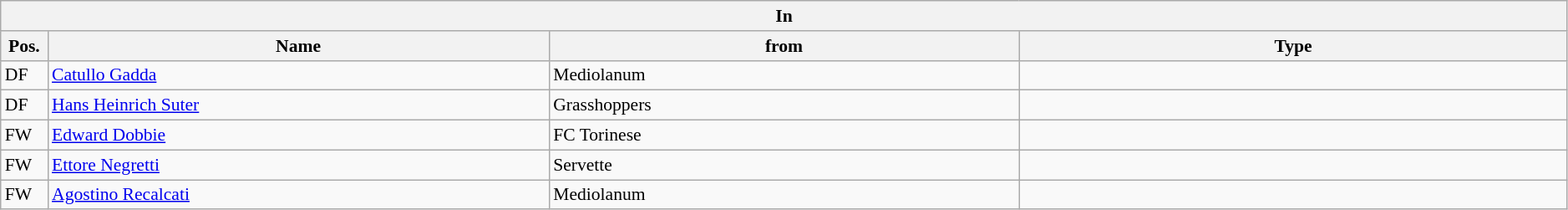<table class="wikitable" style="font-size:90%;width:99%;">
<tr>
<th colspan="4">In</th>
</tr>
<tr>
<th width=3%>Pos.</th>
<th width=32%>Name</th>
<th width=30%>from</th>
<th width=35%>Type</th>
</tr>
<tr>
<td>DF</td>
<td><a href='#'>Catullo Gadda</a></td>
<td>Mediolanum</td>
<td></td>
</tr>
<tr>
<td>DF</td>
<td><a href='#'>Hans Heinrich Suter</a></td>
<td>Grasshoppers</td>
<td></td>
</tr>
<tr>
<td>FW</td>
<td><a href='#'>Edward Dobbie</a></td>
<td>FC Torinese</td>
<td></td>
</tr>
<tr>
<td>FW</td>
<td><a href='#'>Ettore Negretti</a></td>
<td>Servette</td>
<td></td>
</tr>
<tr>
<td>FW</td>
<td><a href='#'>Agostino Recalcati</a></td>
<td>Mediolanum</td>
<td></td>
</tr>
</table>
